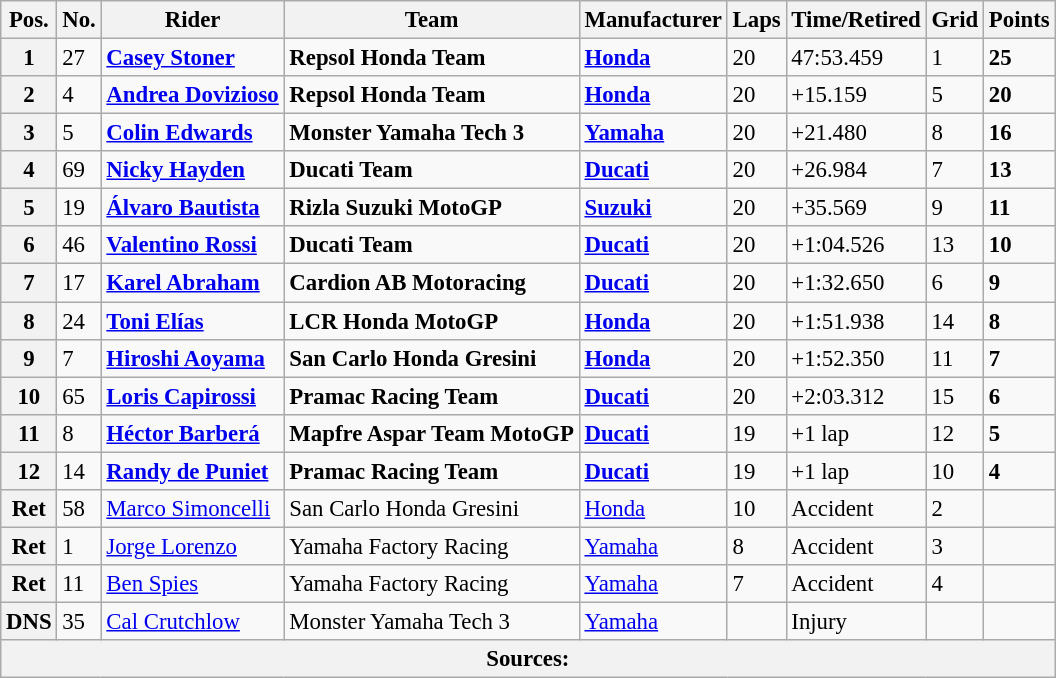<table class="wikitable" style="font-size: 95%;">
<tr>
<th>Pos.</th>
<th>No.</th>
<th>Rider</th>
<th>Team</th>
<th>Manufacturer</th>
<th>Laps</th>
<th>Time/Retired</th>
<th>Grid</th>
<th>Points</th>
</tr>
<tr>
<th>1</th>
<td>27</td>
<td> <strong><a href='#'>Casey Stoner</a></strong></td>
<td><strong>Repsol Honda Team</strong></td>
<td><strong><a href='#'>Honda</a></strong></td>
<td>20</td>
<td>47:53.459</td>
<td>1</td>
<td><strong>25</strong></td>
</tr>
<tr>
<th>2</th>
<td>4</td>
<td> <strong><a href='#'>Andrea Dovizioso</a></strong></td>
<td><strong>Repsol Honda Team</strong></td>
<td><strong><a href='#'>Honda</a></strong></td>
<td>20</td>
<td>+15.159</td>
<td>5</td>
<td><strong>20</strong></td>
</tr>
<tr>
<th>3</th>
<td>5</td>
<td> <strong><a href='#'>Colin Edwards</a></strong></td>
<td><strong>Monster Yamaha Tech 3</strong></td>
<td><strong><a href='#'>Yamaha</a></strong></td>
<td>20</td>
<td>+21.480</td>
<td>8</td>
<td><strong>16</strong></td>
</tr>
<tr>
<th>4</th>
<td>69</td>
<td> <strong><a href='#'>Nicky Hayden</a></strong></td>
<td><strong>Ducati Team</strong></td>
<td><strong><a href='#'>Ducati</a></strong></td>
<td>20</td>
<td>+26.984</td>
<td>7</td>
<td><strong>13</strong></td>
</tr>
<tr>
<th>5</th>
<td>19</td>
<td> <strong><a href='#'>Álvaro Bautista</a></strong></td>
<td><strong>Rizla Suzuki MotoGP</strong></td>
<td><strong><a href='#'>Suzuki</a></strong></td>
<td>20</td>
<td>+35.569</td>
<td>9</td>
<td><strong>11</strong></td>
</tr>
<tr>
<th>6</th>
<td>46</td>
<td> <strong><a href='#'>Valentino Rossi</a></strong></td>
<td><strong>Ducati Team</strong></td>
<td><strong><a href='#'>Ducati</a></strong></td>
<td>20</td>
<td>+1:04.526</td>
<td>13</td>
<td><strong>10</strong></td>
</tr>
<tr>
<th>7</th>
<td>17</td>
<td> <strong><a href='#'>Karel Abraham</a></strong></td>
<td><strong>Cardion AB Motoracing</strong></td>
<td><strong><a href='#'>Ducati</a></strong></td>
<td>20</td>
<td>+1:32.650</td>
<td>6</td>
<td><strong>9</strong></td>
</tr>
<tr>
<th>8</th>
<td>24</td>
<td> <strong><a href='#'>Toni Elías</a></strong></td>
<td><strong>LCR Honda MotoGP</strong></td>
<td><strong><a href='#'>Honda</a></strong></td>
<td>20</td>
<td>+1:51.938</td>
<td>14</td>
<td><strong>8</strong></td>
</tr>
<tr>
<th>9</th>
<td>7</td>
<td> <strong><a href='#'>Hiroshi Aoyama</a></strong></td>
<td><strong>San Carlo Honda Gresini</strong></td>
<td><strong><a href='#'>Honda</a></strong></td>
<td>20</td>
<td>+1:52.350</td>
<td>11</td>
<td><strong>7</strong></td>
</tr>
<tr>
<th>10</th>
<td>65</td>
<td> <strong><a href='#'>Loris Capirossi</a></strong></td>
<td><strong>Pramac Racing Team</strong></td>
<td><strong><a href='#'>Ducati</a></strong></td>
<td>20</td>
<td>+2:03.312</td>
<td>15</td>
<td><strong>6</strong></td>
</tr>
<tr>
<th>11</th>
<td>8</td>
<td> <strong><a href='#'>Héctor Barberá</a></strong></td>
<td><strong>Mapfre Aspar Team MotoGP</strong></td>
<td><strong><a href='#'>Ducati</a></strong></td>
<td>19</td>
<td>+1 lap</td>
<td>12</td>
<td><strong>5</strong></td>
</tr>
<tr>
<th>12</th>
<td>14</td>
<td> <strong><a href='#'>Randy de Puniet</a></strong></td>
<td><strong>Pramac Racing Team</strong></td>
<td><strong><a href='#'>Ducati</a></strong></td>
<td>19</td>
<td>+1 lap</td>
<td>10</td>
<td><strong>4</strong></td>
</tr>
<tr>
<th>Ret</th>
<td>58</td>
<td> <a href='#'>Marco Simoncelli</a></td>
<td>San Carlo Honda Gresini</td>
<td><a href='#'>Honda</a></td>
<td>10</td>
<td>Accident</td>
<td>2</td>
<td></td>
</tr>
<tr>
<th>Ret</th>
<td>1</td>
<td> <a href='#'>Jorge Lorenzo</a></td>
<td>Yamaha Factory Racing</td>
<td><a href='#'>Yamaha</a></td>
<td>8</td>
<td>Accident</td>
<td>3</td>
<td></td>
</tr>
<tr>
<th>Ret</th>
<td>11</td>
<td> <a href='#'>Ben Spies</a></td>
<td>Yamaha Factory Racing</td>
<td><a href='#'>Yamaha</a></td>
<td>7</td>
<td>Accident</td>
<td>4</td>
<td></td>
</tr>
<tr>
<th>DNS</th>
<td>35</td>
<td> <a href='#'>Cal Crutchlow</a></td>
<td>Monster Yamaha Tech 3</td>
<td><a href='#'>Yamaha</a></td>
<td></td>
<td>Injury</td>
<td></td>
<td></td>
</tr>
<tr>
<th colspan=9>Sources: </th>
</tr>
</table>
